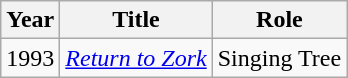<table class="wikitable sortable">
<tr>
<th>Year</th>
<th>Title</th>
<th>Role</th>
</tr>
<tr>
<td>1993</td>
<td><em><a href='#'>Return to Zork</a></em></td>
<td>Singing Tree</td>
</tr>
</table>
